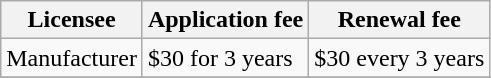<table class="wikitable">
<tr>
<th>Licensee</th>
<th>Application fee</th>
<th>Renewal fee</th>
</tr>
<tr>
<td>Manufacturer</td>
<td>$30 for 3 years</td>
<td>$30 every 3 years</td>
</tr>
<tr>
</tr>
</table>
